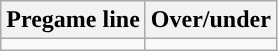<table class="wikitable">
<tr align="center">
<th>Pregame line</th>
<th>Over/under</th>
</tr>
<tr align="center">
<td></td>
<td></td>
</tr>
</table>
